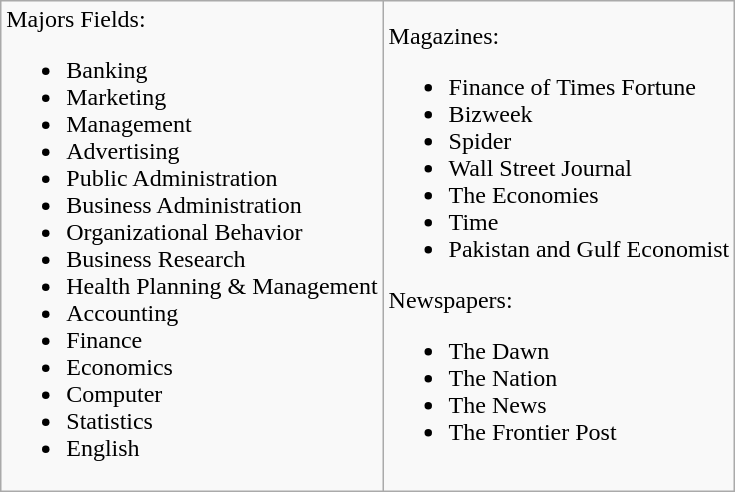<table class="wikitable">
<tr>
<td>Majors Fields:<br><ul><li>Banking</li><li>Marketing</li><li>Management</li><li>Advertising</li><li>Public Administration</li><li>Business Administration</li><li>Organizational Behavior</li><li>Business Research</li><li>Health Planning & Management</li><li>Accounting</li><li>Finance</li><li>Economics</li><li>Computer</li><li>Statistics</li><li>English</li></ul></td>
<td>Magazines:<br><ul><li>Finance of Times Fortune</li><li>Bizweek</li><li>Spider</li><li>Wall Street Journal</li><li>The Economies</li><li>Time</li><li>Pakistan and Gulf Economist</li></ul>Newspapers:<ul><li>The Dawn</li><li>The Nation</li><li>The News</li><li>The Frontier Post</li></ul></td>
</tr>
</table>
